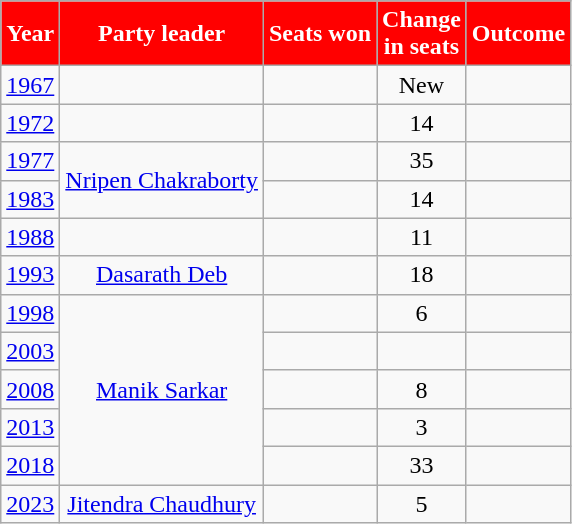<table class="wikitable sortable" style="text-align:center;">
<tr>
<th Style="background-color:#FF0000; color:white">Year</th>
<th Style="background-color:#FF0000; color:white">Party leader</th>
<th Style="background-color:#FF0000; color:white">Seats won</th>
<th Style="background-color:#FF0000; color:white">Change<br>in seats</th>
<th Style="background-color:#FF0000; color:white">Outcome</th>
</tr>
<tr>
<td><a href='#'>1967</a></td>
<td rowspan="1"></td>
<td></td>
<td> New</td>
<td></td>
</tr>
<tr>
<td><a href='#'>1972</a></td>
<td></td>
<td></td>
<td> 14</td>
<td></td>
</tr>
<tr>
<td><a href='#'>1977</a></td>
<td rowspan="2"><a href='#'>Nripen Chakraborty</a></td>
<td></td>
<td>35</td>
<td></td>
</tr>
<tr>
<td><a href='#'>1983</a></td>
<td></td>
<td> 14</td>
<td></td>
</tr>
<tr>
<td><a href='#'>1988</a></td>
<td></td>
<td></td>
<td>11</td>
<td></td>
</tr>
<tr>
<td><a href='#'>1993</a></td>
<td rowspan="1"><a href='#'>Dasarath Deb</a></td>
<td></td>
<td>18</td>
<td></td>
</tr>
<tr>
<td><a href='#'>1998</a></td>
<td rowspan="5"><a href='#'>Manik Sarkar</a></td>
<td></td>
<td>6</td>
<td></td>
</tr>
<tr>
<td><a href='#'>2003</a></td>
<td></td>
<td></td>
<td></td>
</tr>
<tr>
<td><a href='#'>2008</a></td>
<td></td>
<td>8</td>
<td></td>
</tr>
<tr>
<td><a href='#'>2013</a></td>
<td></td>
<td>3</td>
<td></td>
</tr>
<tr>
<td><a href='#'>2018</a></td>
<td></td>
<td>33</td>
<td></td>
</tr>
<tr>
<td><a href='#'>2023</a></td>
<td><a href='#'>Jitendra Chaudhury</a></td>
<td></td>
<td>5</td>
<td></td>
</tr>
</table>
